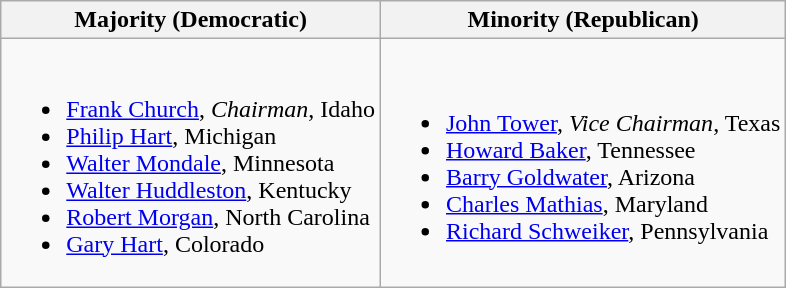<table class=wikitable>
<tr>
<th>Majority (Democratic)</th>
<th>Minority (Republican)</th>
</tr>
<tr>
<td><br><ul><li><a href='#'>Frank Church</a>, <em>Chairman</em>, Idaho</li><li><a href='#'>Philip Hart</a>, Michigan</li><li><a href='#'>Walter Mondale</a>, Minnesota</li><li><a href='#'>Walter Huddleston</a>, Kentucky</li><li><a href='#'>Robert Morgan</a>, North Carolina</li><li><a href='#'>Gary Hart</a>, Colorado</li></ul></td>
<td><br><ul><li><a href='#'>John Tower</a>, <em>Vice Chairman</em>, Texas</li><li><a href='#'>Howard Baker</a>, Tennessee</li><li><a href='#'>Barry Goldwater</a>, Arizona</li><li><a href='#'>Charles Mathias</a>, Maryland</li><li><a href='#'>Richard Schweiker</a>, Pennsylvania</li></ul></td>
</tr>
</table>
